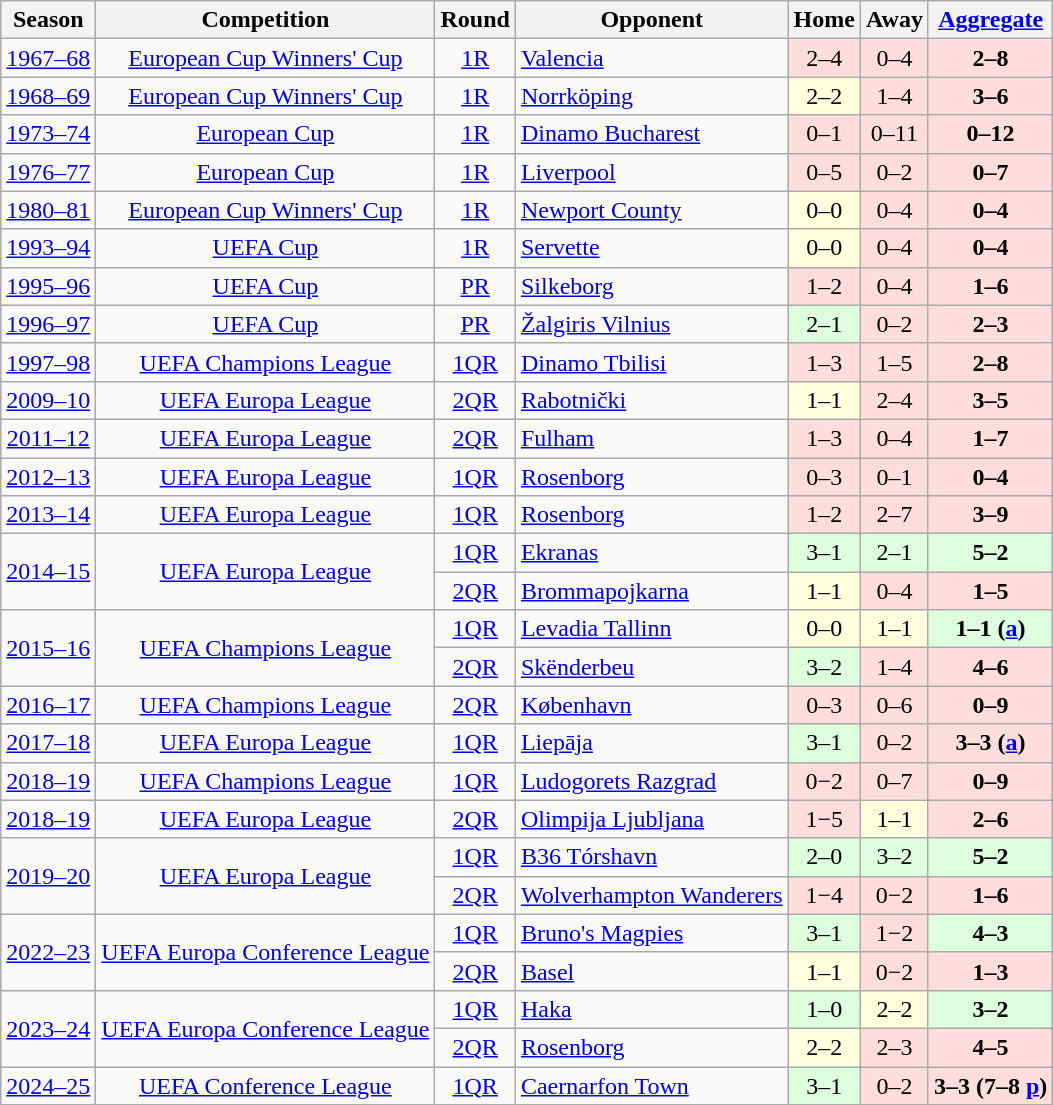<table class="wikitable" style="font-size:100%; text-align: center;">
<tr>
<th>Season</th>
<th>Competition</th>
<th>Round</th>
<th>Opponent</th>
<th>Home</th>
<th>Away</th>
<th><a href='#'>Aggregate</a></th>
</tr>
<tr>
<td><a href='#'>1967–68</a></td>
<td><a href='#'>European Cup Winners' Cup</a></td>
<td><a href='#'>1R</a></td>
<td align="left"> <a href='#'>Valencia</a></td>
<td bgcolor="#ffdddd" style="text-align:center;">2–4</td>
<td bgcolor="#ffdddd" style="text-align:center;">0–4</td>
<td bgcolor="#ffdddd" style="text-align:center;"><strong>2–8</strong></td>
</tr>
<tr>
<td><a href='#'>1968–69</a></td>
<td><a href='#'>European Cup Winners' Cup</a></td>
<td><a href='#'>1R</a></td>
<td align="left"> <a href='#'>Norrköping</a></td>
<td bgcolor="#ffffdd" style="text-align:center;">2–2</td>
<td bgcolor="#ffdddd" style="text-align:center;">1–4</td>
<td bgcolor="#ffdddd" style="text-align:center;"><strong>3–6</strong></td>
</tr>
<tr>
<td><a href='#'>1973–74</a></td>
<td><a href='#'>European Cup</a></td>
<td><a href='#'>1R</a></td>
<td align="left"> <a href='#'>Dinamo Bucharest</a></td>
<td bgcolor="#ffdddd" style="text-align:center;">0–1</td>
<td bgcolor="#ffdddd" style="text-align:center;">0–11</td>
<td bgcolor="#ffdddd" style="text-align:center;"><strong>0–12</strong></td>
</tr>
<tr>
<td><a href='#'>1976–77</a></td>
<td><a href='#'>European Cup</a></td>
<td><a href='#'>1R</a></td>
<td align="left"> <a href='#'>Liverpool</a></td>
<td bgcolor="#ffdddd" style="text-align:center;">0–5</td>
<td bgcolor="#ffdddd" style="text-align:center;">0–2</td>
<td bgcolor="#ffdddd" style="text-align:center;"><strong>0–7</strong></td>
</tr>
<tr>
<td><a href='#'>1980–81</a></td>
<td><a href='#'>European Cup Winners' Cup</a></td>
<td><a href='#'>1R</a></td>
<td align="left"> <a href='#'>Newport County</a></td>
<td bgcolor="#ffffdd" style="text-align:center;">0–0</td>
<td bgcolor="#ffdddd" style="text-align:center;">0–4</td>
<td bgcolor="#ffdddd" style="text-align:center;"><strong>0–4</strong></td>
</tr>
<tr>
<td><a href='#'>1993–94</a></td>
<td><a href='#'>UEFA Cup</a></td>
<td><a href='#'>1R</a></td>
<td align="left"> <a href='#'>Servette</a></td>
<td bgcolor="#ffffdd" style="text-align:center;">0–0</td>
<td bgcolor="#ffdddd" style="text-align:center;">0–4</td>
<td bgcolor="#ffdddd" style="text-align:center;"><strong>0–4</strong></td>
</tr>
<tr>
<td><a href='#'>1995–96</a></td>
<td><a href='#'>UEFA Cup</a></td>
<td><a href='#'>PR</a></td>
<td align="left"> <a href='#'>Silkeborg</a></td>
<td bgcolor="#ffdddd" style="text-align:center;">1–2</td>
<td bgcolor="#ffdddd" style="text-align:center;">0–4</td>
<td bgcolor="#ffdddd" style="text-align:center;"><strong>1–6</strong></td>
</tr>
<tr>
<td><a href='#'>1996–97</a></td>
<td><a href='#'>UEFA Cup</a></td>
<td><a href='#'>PR</a></td>
<td align="left"> <a href='#'>Žalgiris Vilnius</a></td>
<td bgcolor="#ddffdd" style="text-align:center;">2–1</td>
<td bgcolor="#ffdddd" style="text-align:center;">0–2</td>
<td bgcolor="#ffdddd" style="text-align:center;"><strong>2–3</strong></td>
</tr>
<tr>
<td><a href='#'>1997–98</a></td>
<td><a href='#'>UEFA Champions League</a></td>
<td><a href='#'>1QR</a></td>
<td align="left"> <a href='#'>Dinamo Tbilisi</a></td>
<td bgcolor="#ffdddd" style="text-align:center;">1–3</td>
<td bgcolor="#ffdddd" style="text-align:center;">1–5</td>
<td bgcolor="#ffdddd" style="text-align:center;"><strong>2–8</strong></td>
</tr>
<tr>
<td><a href='#'>2009–10</a></td>
<td><a href='#'>UEFA Europa League</a></td>
<td><a href='#'>2QR</a></td>
<td align="left"> <a href='#'>Rabotnički</a></td>
<td bgcolor="#ffffdd" style="text-align:center;">1–1</td>
<td bgcolor="#ffdddd" style="text-align:center;">2–4</td>
<td bgcolor="#ffdddd" style="text-align:center;"><strong>3–5</strong></td>
</tr>
<tr>
<td><a href='#'>2011–12</a></td>
<td><a href='#'>UEFA Europa League</a></td>
<td><a href='#'>2QR</a></td>
<td align="left"> <a href='#'>Fulham</a></td>
<td bgcolor="#ffdddd" style="text-align:center;">1–3</td>
<td bgcolor="#ffdddd" style="text-align:center;">0–4</td>
<td bgcolor="#ffdddd" style="text-align:center;"><strong>1–7</strong></td>
</tr>
<tr>
<td><a href='#'>2012–13</a></td>
<td><a href='#'>UEFA Europa League</a></td>
<td><a href='#'>1QR</a></td>
<td align="left"> <a href='#'>Rosenborg</a></td>
<td bgcolor="#ffdddd" style="text-align:center;">0–3</td>
<td bgcolor="#ffdddd" style="text-align:center;">0–1</td>
<td bgcolor="#ffdddd" style="text-align:center;"><strong>0–4</strong></td>
</tr>
<tr>
<td><a href='#'>2013–14</a></td>
<td><a href='#'>UEFA Europa League</a></td>
<td><a href='#'>1QR</a></td>
<td align="left"> <a href='#'>Rosenborg</a></td>
<td bgcolor="#ffdddd" style="text-align:center;">1–2</td>
<td bgcolor="#ffdddd" style="text-align:center;">2–7</td>
<td bgcolor="#ffdddd" style="text-align:center;"><strong>3–9</strong></td>
</tr>
<tr>
<td rowspan="2"><a href='#'>2014–15</a></td>
<td rowspan="2"><a href='#'>UEFA Europa League</a></td>
<td><a href='#'>1QR</a></td>
<td align="left"> <a href='#'>Ekranas</a></td>
<td bgcolor="#ddffdd" style="text-align:center;">3–1</td>
<td bgcolor="#ddffdd" style="text-align:center;">2–1</td>
<td bgcolor="#ddffdd" style="text-align:center;"><strong>5–2</strong></td>
</tr>
<tr>
<td><a href='#'>2QR</a></td>
<td align="left"> <a href='#'>Brommapojkarna</a></td>
<td bgcolor="#ffffdd" style="text-align:center;">1–1</td>
<td bgcolor="#ffdddd" style="text-align:center;">0–4</td>
<td bgcolor="#ffdddd" style="text-align:center;"><strong>1–5</strong></td>
</tr>
<tr>
<td rowspan="2"><a href='#'>2015–16</a></td>
<td rowspan="2"><a href='#'>UEFA Champions League</a></td>
<td><a href='#'>1QR</a></td>
<td align="left"> <a href='#'>Levadia Tallinn</a></td>
<td bgcolor="#ffffdd" style="text-align:center;">0–0</td>
<td bgcolor="#ffffdd" style="text-align:center;">1–1</td>
<td bgcolor="#ddffdd" style="text-align:center;"><strong>1–1 (<a href='#'>a</a>)</strong></td>
</tr>
<tr>
<td><a href='#'>2QR</a></td>
<td align="left"> <a href='#'>Skënderbeu</a></td>
<td bgcolor="#ddffdd" style="text-align:center;">3–2</td>
<td bgcolor="#ffdddd" style="text-align:center;">1–4</td>
<td bgcolor="#ffdddd" style="text-align:center;"><strong>4–6</strong></td>
</tr>
<tr>
<td><a href='#'>2016–17</a></td>
<td><a href='#'>UEFA Champions League</a></td>
<td><a href='#'>2QR</a></td>
<td align="left"> <a href='#'>København</a></td>
<td bgcolor="#ffdddd" style="text-align:center;">0–3</td>
<td bgcolor="#ffdddd" style="text-align:center;">0–6</td>
<td bgcolor="#ffdddd" style="text-align:center;"><strong>0–9</strong></td>
</tr>
<tr>
<td><a href='#'>2017–18</a></td>
<td><a href='#'>UEFA Europa League</a></td>
<td><a href='#'>1QR</a></td>
<td align="left"> <a href='#'>Liepāja</a></td>
<td bgcolor="#ddffdd" style="text-align:center;">3–1</td>
<td bgcolor="#ffdddd" style="text-align:center;">0–2</td>
<td bgcolor="#ffdddd" style="text-align:center;"><strong>3–3 (<a href='#'>a</a>)</strong></td>
</tr>
<tr>
<td><a href='#'>2018–19</a></td>
<td><a href='#'>UEFA Champions League</a></td>
<td><a href='#'>1QR</a></td>
<td align="left"> <a href='#'>Ludogorets Razgrad</a></td>
<td bgcolor="#ffdddd" style="text-align:center;">0−2</td>
<td bgcolor="#ffdddd" style="text-align:center;">0–7</td>
<td bgcolor="#ffdddd" style="text-align:center;"><strong>0–9</strong></td>
</tr>
<tr>
<td><a href='#'>2018–19</a></td>
<td><a href='#'>UEFA Europa League</a></td>
<td><a href='#'>2QR</a></td>
<td align="left"> <a href='#'>Olimpija Ljubljana</a></td>
<td bgcolor="#ffdddd" style="text-align:center;">1−5</td>
<td bgcolor="#ffffdd" style="text-align:center;">1–1</td>
<td bgcolor="#ffdddd" style="text-align:center;"><strong>2–6</strong></td>
</tr>
<tr>
<td rowspan=2><a href='#'>2019–20</a></td>
<td rowspan=2><a href='#'>UEFA Europa League</a></td>
<td><a href='#'>1QR</a></td>
<td align="left"> <a href='#'>B36 Tórshavn</a></td>
<td bgcolor="#ddffdd" style="text-align:center;">2–0</td>
<td bgcolor="#ddffdd" style="text-align:center;">3–2</td>
<td bgcolor="#ddffdd" style="text-align:center;"><strong>5–2</strong></td>
</tr>
<tr>
<td><a href='#'>2QR</a></td>
<td align="left"> <a href='#'>Wolverhampton Wanderers</a></td>
<td bgcolor="#ffdddd" style="text-align:center;">1−4</td>
<td bgcolor="#ffdddd" style="text-align:center;">0−2</td>
<td bgcolor="#ffdddd" style="text-align:center;"><strong>1–6</strong></td>
</tr>
<tr>
<td rowspan=2><a href='#'>2022–23</a></td>
<td rowspan=2><a href='#'>UEFA Europa Conference League</a></td>
<td><a href='#'>1QR</a></td>
<td align="left"> <a href='#'>Bruno's Magpies</a></td>
<td bgcolor="#ddffdd" style="text-align:center;">3–1</td>
<td bgcolor="#ffdddd" style="text-align:center;">1−2</td>
<td bgcolor="#ddffdd" style="text-align:center;"><strong>4–3</strong></td>
</tr>
<tr>
<td><a href='#'>2QR</a></td>
<td align="left"> <a href='#'>Basel</a></td>
<td bgcolor="#ffffdd" style="text-align:center;">1–1</td>
<td bgcolor="#ffdddd" style="text-align:center;">0−2</td>
<td bgcolor="#ffdddd" style="text-align:center;"><strong>1–3</strong></td>
</tr>
<tr>
<td rowspan=2><a href='#'>2023–24</a></td>
<td rowspan=2><a href='#'>UEFA Europa Conference League</a></td>
<td><a href='#'>1QR</a></td>
<td align="left"> <a href='#'>Haka</a></td>
<td bgcolor="#ddffdd" style="text-align:center;">1–0</td>
<td bgcolor="#ffffdd" style="text-align:center;">2–2</td>
<td bgcolor="#ddffdd" style="text-align:center;"><strong>3–2</strong></td>
</tr>
<tr>
<td><a href='#'>2QR</a></td>
<td align="left"> <a href='#'>Rosenborg</a></td>
<td bgcolor="#ffffdd" style="text-align:center;">2–2</td>
<td bgcolor="#ffdddd" style="text-align:center;">2–3 </td>
<td bgcolor="#ffdddd" style="text-align:center;"><strong>4–5</strong></td>
</tr>
<tr>
<td><a href='#'>2024–25</a></td>
<td><a href='#'>UEFA Conference League</a></td>
<td><a href='#'>1QR</a></td>
<td align="left"> <a href='#'>Caernarfon Town</a></td>
<td bgcolor="#ddffdd" style="text-align:center;">3–1 </td>
<td bgcolor="#ffdddd" style="text-align:center;">0–2</td>
<td bgcolor="#ffdddd" style="text-align:center;"><strong>3–3 (7–8 <a href='#'>p</a>)</strong></td>
</tr>
</table>
